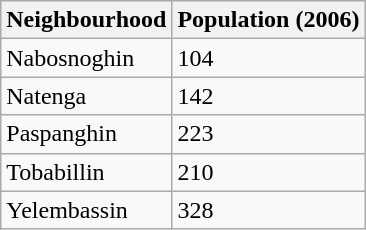<table class="wikitable">
<tr>
<th>Neighbourhood</th>
<th>Population (2006)</th>
</tr>
<tr>
<td>Nabosnoghin</td>
<td>104</td>
</tr>
<tr>
<td>Natenga</td>
<td>142</td>
</tr>
<tr>
<td>Paspanghin</td>
<td>223</td>
</tr>
<tr>
<td>Tobabillin</td>
<td>210</td>
</tr>
<tr>
<td>Yelembassin</td>
<td>328</td>
</tr>
</table>
